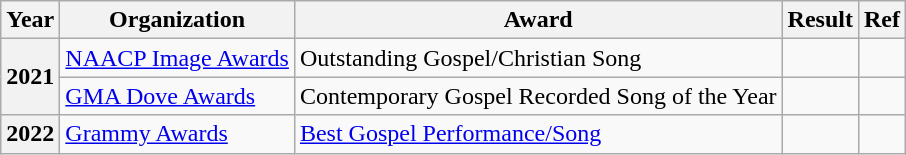<table class="wikitable plainrowheaders">
<tr>
<th>Year</th>
<th>Organization</th>
<th>Award</th>
<th>Result</th>
<th>Ref</th>
</tr>
<tr>
<th scope="row" rowspan="2">2021</th>
<td><a href='#'>NAACP Image Awards</a></td>
<td>Outstanding Gospel/Christian Song</td>
<td></td>
<td></td>
</tr>
<tr>
<td><a href='#'>GMA Dove Awards</a></td>
<td>Contemporary Gospel Recorded Song of the Year</td>
<td></td>
<td></td>
</tr>
<tr>
<th scope="row">2022</th>
<td><a href='#'>Grammy Awards</a></td>
<td><a href='#'>Best Gospel Performance/Song</a></td>
<td></td>
<td></td>
</tr>
</table>
